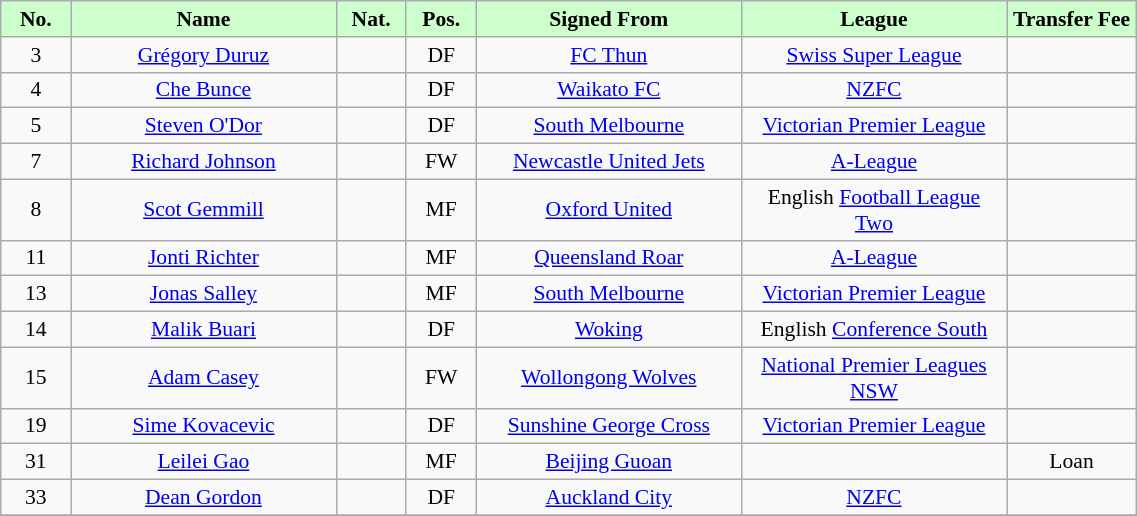<table class="wikitable" style="text-align: center; font-size:90%">
<tr>
<th width=40 style="background: #ccffcc; color:black;">No.</th>
<th width=170 style="background: #ccffcc; color:black">Name</th>
<th width=40 style="background: #ccffcc; color:black">Nat.</th>
<th width=40 style="background: #ccffcc; color:black">Pos.</th>
<th width=170 style="background: #ccffcc; color:black">Signed From</th>
<th width=170 style="background: #ccffcc; color:black">League</th>
<th width=80 style="background: #ccffcc; color:black">Transfer Fee</th>
</tr>
<tr>
<td>3</td>
<td><a href='#'>Grégory Duruz</a></td>
<td></td>
<td>DF</td>
<td> <a href='#'>FC Thun</a></td>
<td><a href='#'>Swiss Super League</a></td>
<td></td>
</tr>
<tr>
<td>4</td>
<td><a href='#'>Che Bunce</a></td>
<td></td>
<td>DF</td>
<td> <a href='#'>Waikato FC</a></td>
<td><a href='#'>NZFC</a></td>
<td></td>
</tr>
<tr>
<td>5</td>
<td><a href='#'>Steven O'Dor</a></td>
<td></td>
<td>DF</td>
<td> <a href='#'>South Melbourne</a></td>
<td><a href='#'>Victorian Premier League</a></td>
<td></td>
</tr>
<tr>
<td>7</td>
<td><a href='#'>Richard Johnson</a></td>
<td></td>
<td>FW</td>
<td> <a href='#'>Newcastle United Jets</a></td>
<td><a href='#'>A-League</a></td>
<td></td>
</tr>
<tr>
<td>8</td>
<td><a href='#'>Scot Gemmill</a></td>
<td></td>
<td>MF</td>
<td> <a href='#'>Oxford United</a></td>
<td>English <a href='#'>Football League Two</a></td>
<td></td>
</tr>
<tr>
<td>11</td>
<td><a href='#'>Jonti Richter</a></td>
<td></td>
<td>MF</td>
<td> <a href='#'>Queensland Roar</a></td>
<td><a href='#'>A-League</a></td>
<td></td>
</tr>
<tr>
<td>13</td>
<td><a href='#'>Jonas Salley</a></td>
<td></td>
<td>MF</td>
<td> <a href='#'>South Melbourne</a></td>
<td><a href='#'>Victorian Premier League</a></td>
<td></td>
</tr>
<tr>
<td>14</td>
<td><a href='#'>Malik Buari</a></td>
<td></td>
<td>DF</td>
<td> <a href='#'>Woking</a></td>
<td>English <a href='#'>Conference South</a></td>
<td></td>
</tr>
<tr>
<td>15</td>
<td><a href='#'>Adam Casey</a></td>
<td></td>
<td>FW</td>
<td> <a href='#'>Wollongong Wolves</a></td>
<td><a href='#'>National Premier Leagues NSW</a></td>
<td></td>
</tr>
<tr>
<td>19</td>
<td><a href='#'>Sime Kovacevic</a></td>
<td></td>
<td>DF</td>
<td> <a href='#'>Sunshine George Cross</a></td>
<td><a href='#'>Victorian Premier League</a></td>
<td></td>
</tr>
<tr>
<td>31</td>
<td><a href='#'>Leilei Gao</a></td>
<td></td>
<td>MF</td>
<td> <a href='#'>Beijing Guoan</a></td>
<td></td>
<td>Loan</td>
</tr>
<tr>
<td>33</td>
<td><a href='#'>Dean Gordon</a></td>
<td></td>
<td>DF</td>
<td> <a href='#'>Auckland City</a></td>
<td><a href='#'>NZFC</a></td>
<td></td>
</tr>
<tr>
</tr>
</table>
